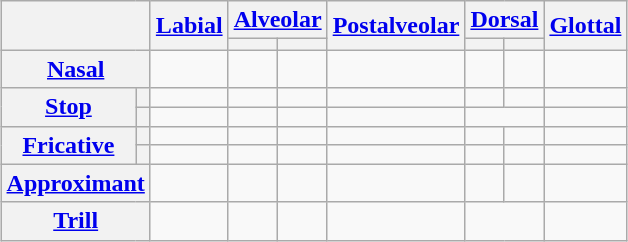<table class="wikitable" style="margin: auto; text-align: center;">
<tr>
<th rowspan="2"  colspan="2"></th>
<th rowspan="2"><a href='#'>Labial</a></th>
<th colspan="2"><a href='#'>Alveolar</a></th>
<th rowspan="2"><a href='#'>Postalveolar</a></th>
<th colspan="2"><a href='#'>Dorsal</a></th>
<th rowspan="2"><a href='#'>Glottal</a></th>
</tr>
<tr>
<th></th>
<th></th>
<th></th>
<th></th>
</tr>
<tr>
<th colspan="2"><a href='#'>Nasal</a></th>
<td> </td>
<td> </td>
<td></td>
<td></td>
<td> </td>
<td></td>
<td></td>
</tr>
<tr>
<th rowspan="2"><a href='#'>Stop</a></th>
<th></th>
<td> </td>
<td> </td>
<td> </td>
<td></td>
<td> </td>
<td> </td>
<td></td>
</tr>
<tr>
<th></th>
<td> </td>
<td> </td>
<td></td>
<td></td>
<td colspan="2"></td>
<td></td>
</tr>
<tr>
<th rowspan="2"><a href='#'>Fricative</a></th>
<th></th>
<td> </td>
<td> </td>
<td></td>
<td> </td>
<td> </td>
<td></td>
<td></td>
</tr>
<tr>
<th></th>
<td> </td>
<td> </td>
<td></td>
<td> </td>
<td> </td>
<td></td>
<td> </td>
</tr>
<tr>
<th colspan="2"><a href='#'>Approximant</a></th>
<td> </td>
<td> </td>
<td></td>
<td></td>
<td></td>
<td> </td>
<td></td>
</tr>
<tr>
<th colspan="2"><a href='#'>Trill</a></th>
<td></td>
<td> </td>
<td></td>
<td></td>
<td colspan="2"></td>
<td></td>
</tr>
</table>
